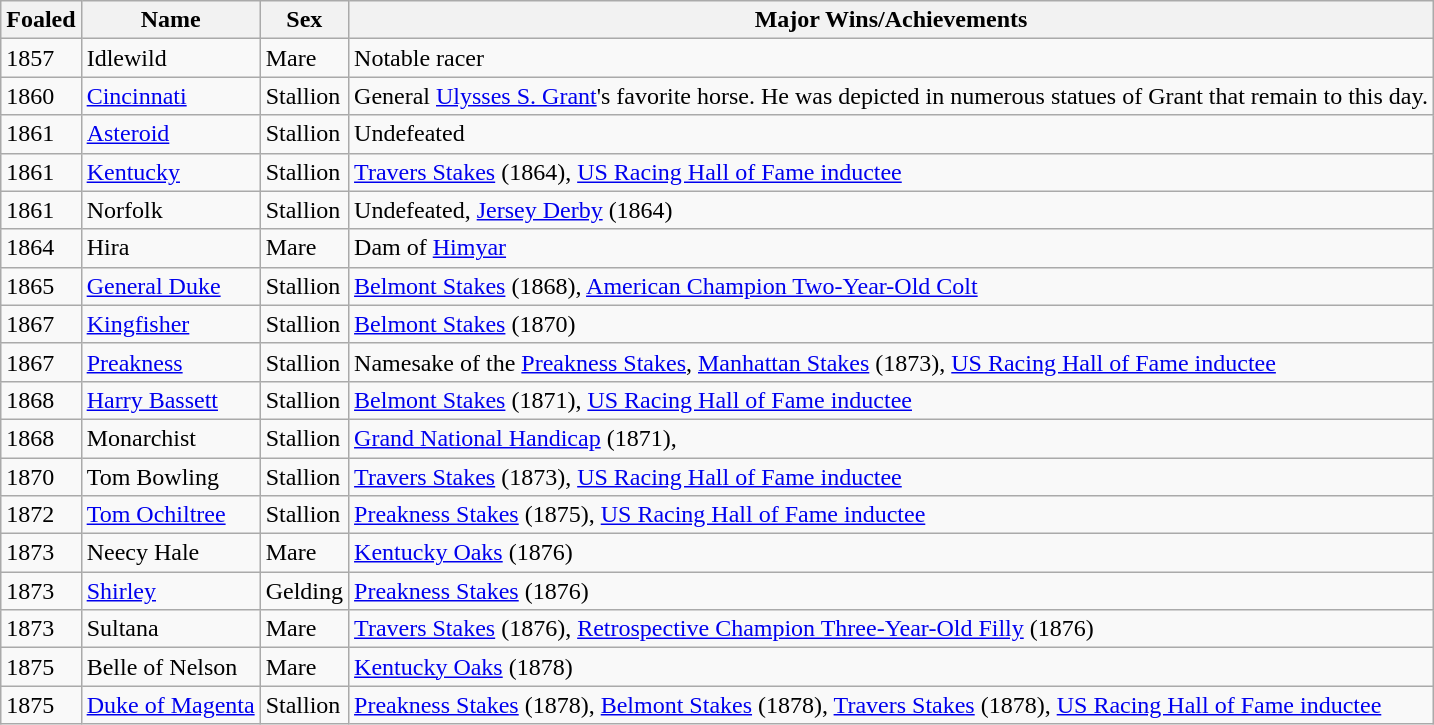<table class="wikitable">
<tr>
<th>Foaled</th>
<th>Name</th>
<th>Sex</th>
<th>Major Wins/Achievements</th>
</tr>
<tr>
<td>1857</td>
<td>Idlewild</td>
<td>Mare</td>
<td>Notable racer</td>
</tr>
<tr>
<td>1860</td>
<td><a href='#'>Cincinnati</a></td>
<td>Stallion</td>
<td>General <a href='#'>Ulysses S. Grant</a>'s favorite horse. He was depicted in numerous statues of Grant that remain to this day.</td>
</tr>
<tr>
<td>1861</td>
<td><a href='#'>Asteroid</a></td>
<td>Stallion</td>
<td>Undefeated</td>
</tr>
<tr>
<td>1861</td>
<td><a href='#'>Kentucky</a></td>
<td>Stallion</td>
<td><a href='#'>Travers Stakes</a> (1864), <a href='#'>US Racing Hall of Fame inductee</a></td>
</tr>
<tr>
<td>1861</td>
<td>Norfolk</td>
<td>Stallion</td>
<td>Undefeated, <a href='#'>Jersey Derby</a> (1864)</td>
</tr>
<tr>
<td>1864</td>
<td>Hira</td>
<td>Mare</td>
<td>Dam of <a href='#'>Himyar</a></td>
</tr>
<tr>
<td>1865</td>
<td><a href='#'>General Duke</a></td>
<td>Stallion</td>
<td><a href='#'>Belmont Stakes</a> (1868), <a href='#'>American Champion Two-Year-Old Colt</a></td>
</tr>
<tr>
<td>1867</td>
<td><a href='#'>Kingfisher</a></td>
<td>Stallion</td>
<td><a href='#'>Belmont Stakes</a> (1870)</td>
</tr>
<tr>
<td>1867</td>
<td><a href='#'>Preakness</a></td>
<td>Stallion</td>
<td>Namesake of the <a href='#'>Preakness Stakes</a>, <a href='#'>Manhattan Stakes</a> (1873), <a href='#'>US Racing Hall of Fame inductee</a></td>
</tr>
<tr>
<td>1868</td>
<td><a href='#'>Harry Bassett</a></td>
<td>Stallion</td>
<td><a href='#'>Belmont Stakes</a> (1871), <a href='#'>US Racing Hall of Fame inductee</a></td>
</tr>
<tr>
<td>1868</td>
<td>Monarchist</td>
<td>Stallion</td>
<td><a href='#'>Grand National Handicap</a> (1871),</td>
</tr>
<tr>
<td>1870</td>
<td>Tom Bowling</td>
<td>Stallion</td>
<td><a href='#'>Travers Stakes</a> (1873), <a href='#'>US Racing Hall of Fame inductee</a></td>
</tr>
<tr>
<td>1872</td>
<td><a href='#'>Tom Ochiltree</a></td>
<td>Stallion</td>
<td><a href='#'>Preakness Stakes</a> (1875), <a href='#'>US Racing Hall of Fame inductee</a></td>
</tr>
<tr>
<td>1873</td>
<td>Neecy Hale</td>
<td>Mare</td>
<td><a href='#'>Kentucky Oaks</a> (1876)</td>
</tr>
<tr>
<td>1873</td>
<td><a href='#'>Shirley</a></td>
<td>Gelding</td>
<td><a href='#'>Preakness Stakes</a> (1876)</td>
</tr>
<tr>
<td>1873</td>
<td>Sultana</td>
<td>Mare</td>
<td><a href='#'>Travers Stakes</a> (1876), <a href='#'>Retrospective Champion Three-Year-Old Filly</a> (1876)</td>
</tr>
<tr>
<td>1875</td>
<td>Belle of Nelson</td>
<td>Mare</td>
<td><a href='#'>Kentucky Oaks</a> (1878)</td>
</tr>
<tr>
<td>1875</td>
<td><a href='#'>Duke of Magenta</a></td>
<td>Stallion</td>
<td><a href='#'>Preakness Stakes</a> (1878), <a href='#'>Belmont Stakes</a> (1878), <a href='#'>Travers Stakes</a> (1878), <a href='#'>US Racing Hall of Fame inductee</a></td>
</tr>
</table>
